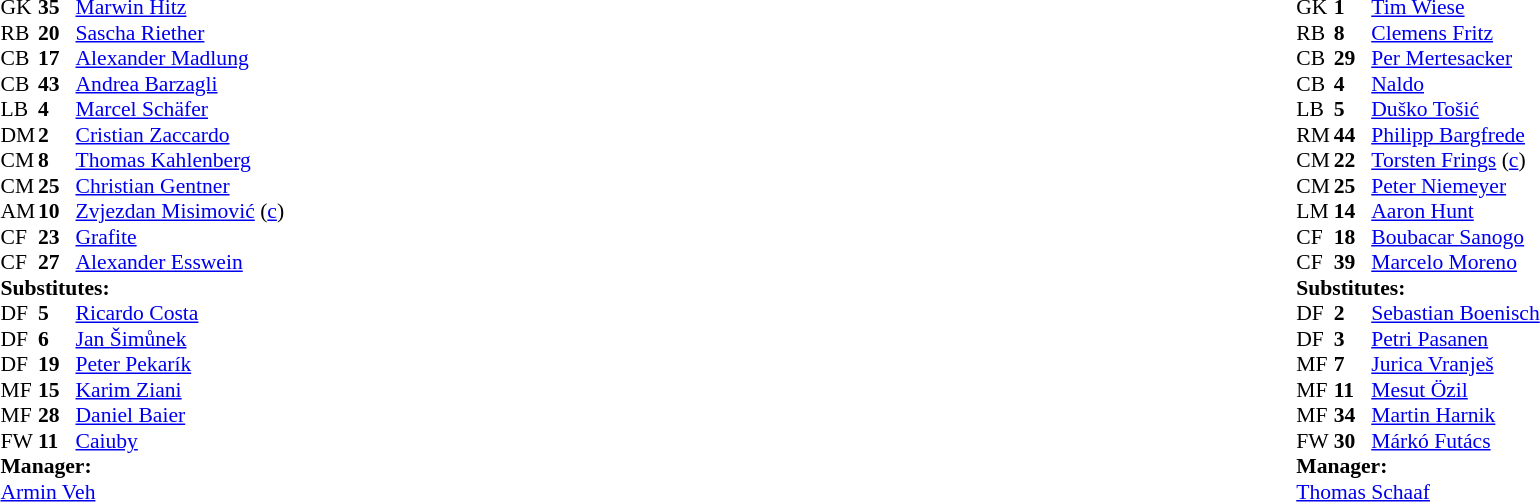<table width="100%">
<tr>
<td valign="top" width="40%"><br><table style="font-size:90%" cellspacing="0" cellpadding="0">
<tr>
<th width=25></th>
<th width=25></th>
</tr>
<tr>
<td>GK</td>
<td><strong>35</strong></td>
<td> <a href='#'>Marwin Hitz</a></td>
</tr>
<tr>
<td>RB</td>
<td><strong>20</strong></td>
<td> <a href='#'>Sascha Riether</a></td>
<td></td>
<td></td>
</tr>
<tr>
<td>CB</td>
<td><strong>17</strong></td>
<td> <a href='#'>Alexander Madlung</a></td>
<td></td>
<td></td>
</tr>
<tr>
<td>CB</td>
<td><strong>43</strong></td>
<td> <a href='#'>Andrea Barzagli</a></td>
<td></td>
<td></td>
</tr>
<tr>
<td>LB</td>
<td><strong>4</strong></td>
<td> <a href='#'>Marcel Schäfer</a></td>
</tr>
<tr>
<td>DM</td>
<td><strong>2</strong></td>
<td> <a href='#'>Cristian Zaccardo</a></td>
<td></td>
<td></td>
</tr>
<tr>
<td>CM</td>
<td><strong>8</strong></td>
<td> <a href='#'>Thomas Kahlenberg</a></td>
<td></td>
<td></td>
</tr>
<tr>
<td>CM</td>
<td><strong>25</strong></td>
<td> <a href='#'>Christian Gentner</a></td>
</tr>
<tr>
<td>AM</td>
<td><strong>10</strong></td>
<td> <a href='#'>Zvjezdan Misimović</a> (<a href='#'>c</a>)</td>
</tr>
<tr>
<td>CF</td>
<td><strong>23</strong></td>
<td> <a href='#'>Grafite</a></td>
</tr>
<tr>
<td>CF</td>
<td><strong>27</strong></td>
<td> <a href='#'>Alexander Esswein</a></td>
<td></td>
<td></td>
</tr>
<tr>
<td colspan=3><strong>Substitutes:</strong></td>
</tr>
<tr>
<td>DF</td>
<td><strong>5</strong></td>
<td> <a href='#'>Ricardo Costa</a></td>
<td></td>
<td></td>
</tr>
<tr>
<td>DF</td>
<td><strong>6</strong></td>
<td> <a href='#'>Jan Šimůnek</a></td>
<td></td>
<td></td>
</tr>
<tr>
<td>DF</td>
<td><strong>19</strong></td>
<td> <a href='#'>Peter Pekarík</a></td>
<td></td>
<td></td>
</tr>
<tr>
<td>MF</td>
<td><strong>15</strong></td>
<td> <a href='#'>Karim Ziani</a></td>
<td></td>
<td></td>
</tr>
<tr>
<td>MF</td>
<td><strong>28</strong></td>
<td> <a href='#'>Daniel Baier</a></td>
<td></td>
<td></td>
</tr>
<tr>
<td>FW</td>
<td><strong>11</strong></td>
<td> <a href='#'>Caiuby</a></td>
<td></td>
<td></td>
</tr>
<tr>
<td colspan=3><strong>Manager:</strong></td>
</tr>
<tr>
<td colspan=3> <a href='#'>Armin Veh</a></td>
</tr>
</table>
</td>
<td valign="top"></td>
<td valign="top" width="50%"><br><table style="font-size:90%; margin:auto" cellspacing="0" cellpadding="0">
<tr>
<th width=25></th>
<th width=25></th>
</tr>
<tr>
<td>GK</td>
<td><strong>1</strong></td>
<td> <a href='#'>Tim Wiese</a></td>
</tr>
<tr>
<td>RB</td>
<td><strong>8</strong></td>
<td> <a href='#'>Clemens Fritz</a></td>
</tr>
<tr>
<td>CB</td>
<td><strong>29</strong></td>
<td> <a href='#'>Per Mertesacker</a></td>
</tr>
<tr>
<td>CB</td>
<td><strong>4</strong></td>
<td> <a href='#'>Naldo</a></td>
<td></td>
<td></td>
</tr>
<tr>
<td>LB</td>
<td><strong>5</strong></td>
<td> <a href='#'>Duško Tošić</a></td>
<td></td>
<td></td>
</tr>
<tr>
<td>RM</td>
<td><strong>44</strong></td>
<td> <a href='#'>Philipp Bargfrede</a></td>
<td></td>
<td></td>
</tr>
<tr>
<td>CM</td>
<td><strong>22</strong></td>
<td> <a href='#'>Torsten Frings</a> (<a href='#'>c</a>)</td>
</tr>
<tr>
<td>CM</td>
<td><strong>25</strong></td>
<td> <a href='#'>Peter Niemeyer</a></td>
<td></td>
<td></td>
</tr>
<tr>
<td>LM</td>
<td><strong>14</strong></td>
<td> <a href='#'>Aaron Hunt</a></td>
<td></td>
<td></td>
</tr>
<tr>
<td>CF</td>
<td><strong>18</strong></td>
<td> <a href='#'>Boubacar Sanogo</a></td>
</tr>
<tr>
<td>CF</td>
<td><strong>39</strong></td>
<td> <a href='#'>Marcelo Moreno</a></td>
<td></td>
<td></td>
</tr>
<tr>
<td colspan=3><strong>Substitutes:</strong></td>
</tr>
<tr>
<td>DF</td>
<td><strong>2</strong></td>
<td> <a href='#'>Sebastian Boenisch</a></td>
<td></td>
<td></td>
</tr>
<tr>
<td>DF</td>
<td><strong>3</strong></td>
<td> <a href='#'>Petri Pasanen</a></td>
<td></td>
<td></td>
</tr>
<tr>
<td>MF</td>
<td><strong>7</strong></td>
<td> <a href='#'>Jurica Vranješ</a></td>
<td></td>
<td></td>
</tr>
<tr>
<td>MF</td>
<td><strong>11</strong></td>
<td> <a href='#'>Mesut Özil</a></td>
<td></td>
<td></td>
</tr>
<tr>
<td>MF</td>
<td><strong>34</strong></td>
<td> <a href='#'>Martin Harnik</a></td>
<td></td>
<td></td>
</tr>
<tr>
<td>FW</td>
<td><strong>30</strong></td>
<td> <a href='#'>Márkó Futács</a></td>
<td></td>
<td></td>
</tr>
<tr>
<td colspan=3><strong>Manager:</strong></td>
</tr>
<tr>
<td colspan=3> <a href='#'>Thomas Schaaf</a></td>
</tr>
</table>
</td>
</tr>
</table>
